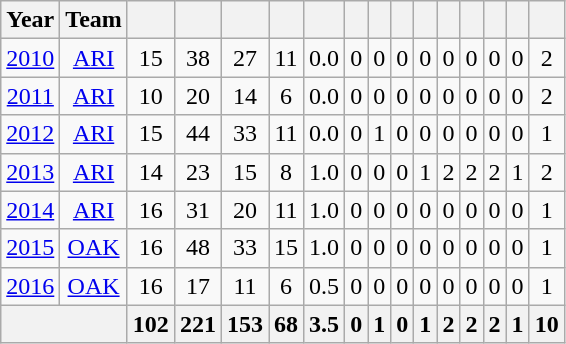<table class="wikitable sortable" style="text-align:center">
<tr>
<th>Year</th>
<th>Team</th>
<th></th>
<th></th>
<th></th>
<th></th>
<th></th>
<th></th>
<th></th>
<th></th>
<th></th>
<th></th>
<th></th>
<th></th>
<th></th>
<th></th>
</tr>
<tr>
<td><a href='#'>2010</a></td>
<td><a href='#'>ARI</a></td>
<td>15</td>
<td>38</td>
<td>27</td>
<td>11</td>
<td>0.0</td>
<td>0</td>
<td>0</td>
<td>0</td>
<td>0</td>
<td>0</td>
<td>0</td>
<td>0</td>
<td>0</td>
<td>2</td>
</tr>
<tr>
<td><a href='#'>2011</a></td>
<td><a href='#'>ARI</a></td>
<td>10</td>
<td>20</td>
<td>14</td>
<td>6</td>
<td>0.0</td>
<td>0</td>
<td>0</td>
<td>0</td>
<td>0</td>
<td>0</td>
<td>0</td>
<td>0</td>
<td>0</td>
<td>2</td>
</tr>
<tr>
<td><a href='#'>2012</a></td>
<td><a href='#'>ARI</a></td>
<td>15</td>
<td>44</td>
<td>33</td>
<td>11</td>
<td>0.0</td>
<td>0</td>
<td>1</td>
<td>0</td>
<td>0</td>
<td>0</td>
<td>0</td>
<td>0</td>
<td>0</td>
<td>1</td>
</tr>
<tr>
<td><a href='#'>2013</a></td>
<td><a href='#'>ARI</a></td>
<td>14</td>
<td>23</td>
<td>15</td>
<td>8</td>
<td>1.0</td>
<td>0</td>
<td>0</td>
<td>0</td>
<td>1</td>
<td>2</td>
<td>2</td>
<td>2</td>
<td>1</td>
<td>2</td>
</tr>
<tr>
<td><a href='#'>2014</a></td>
<td><a href='#'>ARI</a></td>
<td>16</td>
<td>31</td>
<td>20</td>
<td>11</td>
<td>1.0</td>
<td>0</td>
<td>0</td>
<td>0</td>
<td>0</td>
<td>0</td>
<td>0</td>
<td>0</td>
<td>0</td>
<td>1</td>
</tr>
<tr>
<td><a href='#'>2015</a></td>
<td><a href='#'>OAK</a></td>
<td>16</td>
<td>48</td>
<td>33</td>
<td>15</td>
<td>1.0</td>
<td>0</td>
<td>0</td>
<td>0</td>
<td>0</td>
<td>0</td>
<td>0</td>
<td>0</td>
<td>0</td>
<td>1</td>
</tr>
<tr>
<td><a href='#'>2016</a></td>
<td><a href='#'>OAK</a></td>
<td>16</td>
<td>17</td>
<td>11</td>
<td>6</td>
<td>0.5</td>
<td>0</td>
<td>0</td>
<td>0</td>
<td>0</td>
<td>0</td>
<td>0</td>
<td>0</td>
<td>0</td>
<td>1</td>
</tr>
<tr class="sortbottom">
<th colspan="2"></th>
<th>102</th>
<th>221</th>
<th>153</th>
<th>68</th>
<th>3.5</th>
<th>0</th>
<th>1</th>
<th>0</th>
<th>1</th>
<th>2</th>
<th>2</th>
<th>2</th>
<th>1</th>
<th>10</th>
</tr>
</table>
